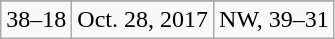<table class="wikitable">
<tr align="center">
</tr>
<tr align="center">
<td>38–18</td>
<td>Oct. 28, 2017</td>
<td>NW, 39–31</td>
</tr>
</table>
